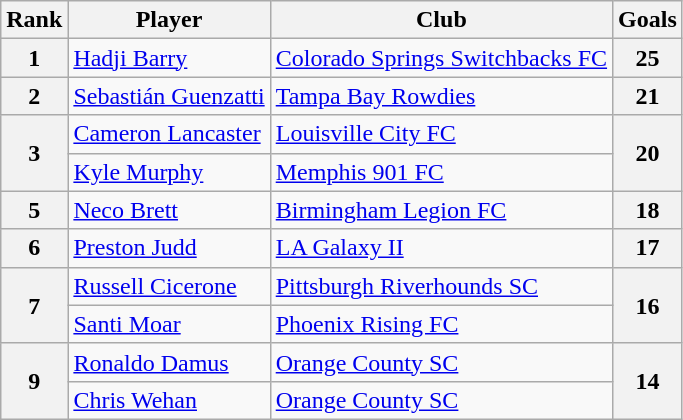<table class="wikitable">
<tr>
<th>Rank</th>
<th>Player</th>
<th>Club</th>
<th>Goals</th>
</tr>
<tr>
<th rowspan=1>1</th>
<td> <a href='#'>Hadji Barry</a></td>
<td><a href='#'>Colorado Springs Switchbacks FC</a></td>
<th rowspan=1>25</th>
</tr>
<tr>
<th rowspan=1>2</th>
<td> <a href='#'>Sebastián Guenzatti</a></td>
<td><a href='#'>Tampa Bay Rowdies</a></td>
<th rowspan=1>21</th>
</tr>
<tr>
<th rowspan=2>3</th>
<td> <a href='#'>Cameron Lancaster</a></td>
<td><a href='#'>Louisville City FC</a></td>
<th rowspan=2>20</th>
</tr>
<tr>
<td> <a href='#'>Kyle Murphy</a></td>
<td><a href='#'>Memphis 901 FC</a></td>
</tr>
<tr>
<th rowspan=1>5</th>
<td> <a href='#'>Neco Brett</a></td>
<td><a href='#'>Birmingham Legion FC</a></td>
<th rowspan=1>18</th>
</tr>
<tr>
<th rowspan=1>6</th>
<td> <a href='#'>Preston Judd</a></td>
<td><a href='#'>LA Galaxy II</a></td>
<th rowspan=1>17</th>
</tr>
<tr>
<th rowspan=2>7</th>
<td> <a href='#'>Russell Cicerone</a></td>
<td><a href='#'>Pittsburgh Riverhounds SC</a></td>
<th rowspan=2>16</th>
</tr>
<tr>
<td> <a href='#'>Santi Moar</a></td>
<td><a href='#'>Phoenix Rising FC</a></td>
</tr>
<tr>
<th rowspan=2>9</th>
<td> <a href='#'>Ronaldo Damus</a></td>
<td><a href='#'>Orange County SC</a></td>
<th rowspan=2>14</th>
</tr>
<tr>
<td> <a href='#'>Chris Wehan</a></td>
<td><a href='#'>Orange County SC</a><br></td>
</tr>
</table>
